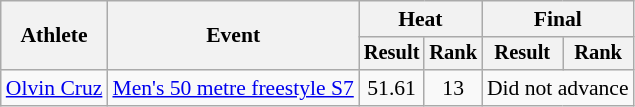<table class="wikitable" style="text-align: center; font-size:90%">
<tr>
<th rowspan="2">Athlete</th>
<th rowspan="2">Event</th>
<th colspan="2">Heat</th>
<th colspan="2">Final</th>
</tr>
<tr style="font-size:95%">
<th>Result</th>
<th>Rank</th>
<th>Result</th>
<th>Rank</th>
</tr>
<tr>
<td align=left><a href='#'>Olvin Cruz</a></td>
<td align=left><a href='#'>Men's 50 metre freestyle S7</a></td>
<td>51.61</td>
<td>13</td>
<td colspan=2>Did not advance</td>
</tr>
</table>
